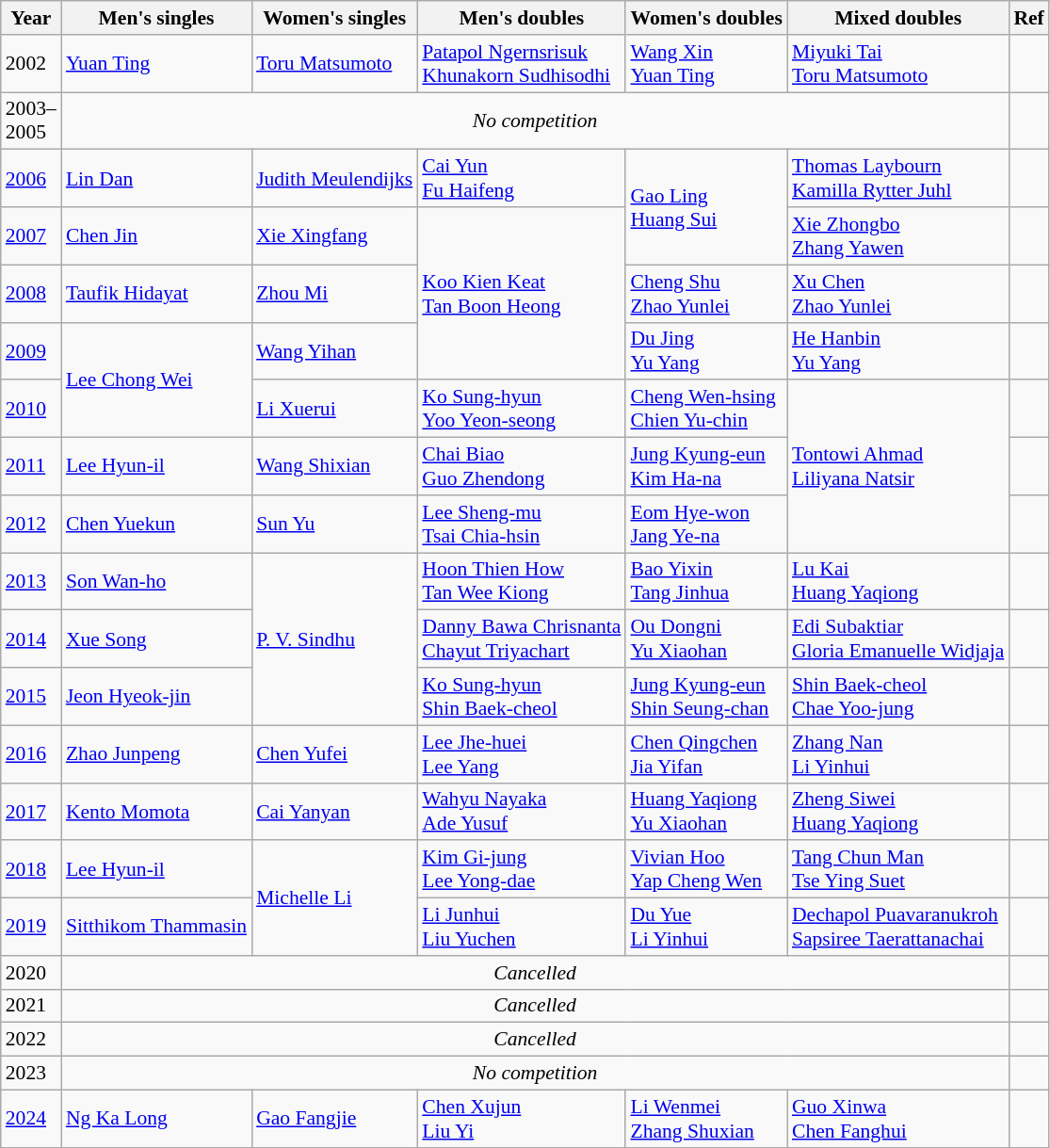<table class=wikitable style="font-size:90%;">
<tr>
<th>Year</th>
<th>Men's singles</th>
<th>Women's singles</th>
<th>Men's doubles</th>
<th>Women's doubles</th>
<th>Mixed doubles</th>
<th>Ref</th>
</tr>
<tr>
<td>2002</td>
<td> <a href='#'>Yuan Ting</a></td>
<td> <a href='#'>Toru Matsumoto</a></td>
<td> <a href='#'>Patapol Ngernsrisuk</a><br> <a href='#'>Khunakorn Sudhisodhi</a></td>
<td> <a href='#'>Wang Xin</a><br> <a href='#'>Yuan Ting</a></td>
<td> <a href='#'>Miyuki Tai</a><br> <a href='#'>Toru Matsumoto</a></td>
<td></td>
</tr>
<tr>
<td>2003–<br>2005</td>
<td colspan="5" align=center><em>No competition</em></td>
<td></td>
</tr>
<tr>
<td><a href='#'>2006</a></td>
<td> <a href='#'>Lin Dan</a></td>
<td> <a href='#'>Judith Meulendijks</a></td>
<td> <a href='#'>Cai Yun</a><br> <a href='#'>Fu Haifeng</a></td>
<td rowspan=2> <a href='#'>Gao Ling</a><br> <a href='#'>Huang Sui</a></td>
<td> <a href='#'>Thomas Laybourn</a><br> <a href='#'>Kamilla Rytter Juhl</a></td>
<td></td>
</tr>
<tr>
<td><a href='#'>2007</a></td>
<td> <a href='#'>Chen Jin</a></td>
<td> <a href='#'>Xie Xingfang</a></td>
<td rowspan=3> <a href='#'>Koo Kien Keat</a><br> <a href='#'>Tan Boon Heong</a></td>
<td> <a href='#'>Xie Zhongbo</a><br> <a href='#'>Zhang Yawen</a></td>
<td></td>
</tr>
<tr>
<td><a href='#'>2008</a></td>
<td> <a href='#'>Taufik Hidayat</a></td>
<td> <a href='#'>Zhou Mi</a></td>
<td> <a href='#'>Cheng Shu</a><br> <a href='#'>Zhao Yunlei</a></td>
<td> <a href='#'>Xu Chen</a><br> <a href='#'>Zhao Yunlei</a></td>
<td></td>
</tr>
<tr>
<td><a href='#'>2009</a></td>
<td rowspan=2> <a href='#'>Lee Chong Wei</a></td>
<td> <a href='#'>Wang Yihan</a></td>
<td> <a href='#'>Du Jing</a><br> <a href='#'>Yu Yang</a></td>
<td> <a href='#'>He Hanbin</a><br> <a href='#'>Yu Yang</a></td>
<td></td>
</tr>
<tr>
<td><a href='#'>2010</a></td>
<td> <a href='#'>Li Xuerui</a></td>
<td> <a href='#'>Ko Sung-hyun</a><br> <a href='#'>Yoo Yeon-seong</a></td>
<td> <a href='#'>Cheng Wen-hsing</a><br> <a href='#'>Chien Yu-chin</a></td>
<td rowspan=3> <a href='#'>Tontowi Ahmad</a><br> <a href='#'>Liliyana Natsir</a></td>
<td></td>
</tr>
<tr>
<td><a href='#'>2011</a></td>
<td> <a href='#'>Lee Hyun-il</a></td>
<td> <a href='#'>Wang Shixian</a></td>
<td> <a href='#'>Chai Biao</a><br> <a href='#'>Guo Zhendong</a></td>
<td> <a href='#'>Jung Kyung-eun</a><br> <a href='#'>Kim Ha-na</a></td>
<td></td>
</tr>
<tr>
<td><a href='#'>2012</a></td>
<td> <a href='#'>Chen Yuekun</a></td>
<td> <a href='#'>Sun Yu</a></td>
<td> <a href='#'>Lee Sheng-mu</a><br> <a href='#'>Tsai Chia-hsin</a></td>
<td> <a href='#'>Eom Hye-won</a><br> <a href='#'>Jang Ye-na</a></td>
<td></td>
</tr>
<tr>
<td><a href='#'>2013</a></td>
<td> <a href='#'>Son Wan-ho</a></td>
<td rowspan=3> <a href='#'>P. V. Sindhu</a></td>
<td> <a href='#'>Hoon Thien How</a><br> <a href='#'>Tan Wee Kiong</a></td>
<td> <a href='#'>Bao Yixin</a><br> <a href='#'>Tang Jinhua</a></td>
<td> <a href='#'>Lu Kai</a><br> <a href='#'>Huang Yaqiong</a></td>
<td></td>
</tr>
<tr>
<td><a href='#'>2014</a></td>
<td> <a href='#'>Xue Song</a></td>
<td> <a href='#'>Danny Bawa Chrisnanta</a><br> <a href='#'>Chayut Triyachart</a></td>
<td> <a href='#'>Ou Dongni</a><br> <a href='#'>Yu Xiaohan</a></td>
<td> <a href='#'>Edi Subaktiar</a><br> <a href='#'>Gloria Emanuelle Widjaja</a></td>
<td></td>
</tr>
<tr>
<td><a href='#'>2015</a></td>
<td> <a href='#'>Jeon Hyeok-jin</a></td>
<td> <a href='#'>Ko Sung-hyun</a><br> <a href='#'>Shin Baek-cheol</a></td>
<td> <a href='#'>Jung Kyung-eun</a><br> <a href='#'>Shin Seung-chan</a></td>
<td> <a href='#'>Shin Baek-cheol</a><br> <a href='#'>Chae Yoo-jung</a></td>
<td></td>
</tr>
<tr>
<td><a href='#'>2016</a></td>
<td> <a href='#'>Zhao Junpeng</a></td>
<td> <a href='#'>Chen Yufei</a></td>
<td> <a href='#'>Lee Jhe-huei</a><br> <a href='#'>Lee Yang</a></td>
<td> <a href='#'>Chen Qingchen</a><br> <a href='#'>Jia Yifan</a></td>
<td> <a href='#'>Zhang Nan</a><br> <a href='#'>Li Yinhui</a></td>
<td></td>
</tr>
<tr>
<td><a href='#'>2017</a></td>
<td> <a href='#'>Kento Momota</a></td>
<td> <a href='#'>Cai Yanyan</a></td>
<td> <a href='#'>Wahyu Nayaka</a><br> <a href='#'>Ade Yusuf</a></td>
<td> <a href='#'>Huang Yaqiong</a><br> <a href='#'>Yu Xiaohan</a></td>
<td> <a href='#'>Zheng Siwei</a><br> <a href='#'>Huang Yaqiong</a></td>
<td></td>
</tr>
<tr>
<td><a href='#'>2018</a></td>
<td> <a href='#'>Lee Hyun-il</a></td>
<td rowspan=2> <a href='#'>Michelle Li</a></td>
<td> <a href='#'>Kim Gi-jung</a><br> <a href='#'>Lee Yong-dae</a></td>
<td> <a href='#'>Vivian Hoo</a><br> <a href='#'>Yap Cheng Wen</a></td>
<td> <a href='#'>Tang Chun Man</a><br> <a href='#'>Tse Ying Suet</a></td>
<td></td>
</tr>
<tr>
<td><a href='#'>2019</a></td>
<td> <a href='#'>Sitthikom Thammasin</a></td>
<td> <a href='#'>Li Junhui</a><br> <a href='#'>Liu Yuchen</a></td>
<td> <a href='#'>Du Yue</a><br> <a href='#'>Li Yinhui</a></td>
<td> <a href='#'>Dechapol Puavaranukroh</a><br> <a href='#'>Sapsiree Taerattanachai</a></td>
<td></td>
</tr>
<tr>
<td>2020</td>
<td colspan="5" align="center"><em>Cancelled</em></td>
<td></td>
</tr>
<tr>
<td>2021</td>
<td colspan="5" align="center"><em>Cancelled</em></td>
<td></td>
</tr>
<tr>
<td>2022</td>
<td colspan="5" align="center"><em>Cancelled</em></td>
<td></td>
</tr>
<tr>
<td>2023</td>
<td colspan="5" align="center"><em>No competition</em></td>
<td></td>
</tr>
<tr>
<td><a href='#'>2024</a></td>
<td> <a href='#'>Ng Ka Long</a></td>
<td> <a href='#'>Gao Fangjie</a></td>
<td> <a href='#'>Chen Xujun</a><br> <a href='#'>Liu Yi</a></td>
<td> <a href='#'>Li Wenmei</a><br> <a href='#'>Zhang Shuxian</a></td>
<td> <a href='#'>Guo Xinwa</a><br> <a href='#'>Chen Fanghui</a></td>
<td></td>
</tr>
</table>
